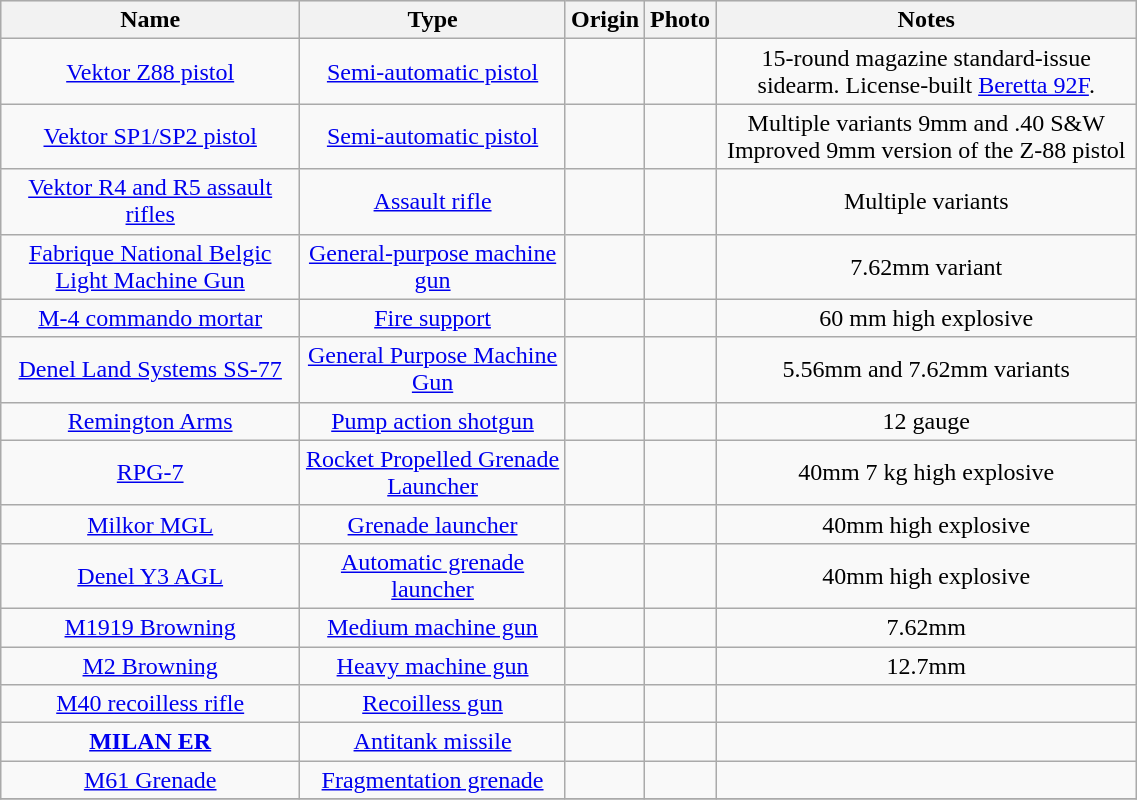<table class="wikitable" width="60%" align=center style="font-size:100%; text-align:center;">
<tr style="background:#e3e3e3;">
<th>Name</th>
<th>Type</th>
<th>Origin</th>
<th>Photo</th>
<th>Notes</th>
</tr>
<tr>
<td><a href='#'>Vektor Z88 pistol</a></td>
<td><a href='#'>Semi-automatic pistol</a></td>
<td></td>
<td></td>
<td>15-round magazine standard-issue sidearm. License-built <a href='#'>Beretta 92F</a>.</td>
</tr>
<tr>
<td><a href='#'>Vektor SP1/SP2 pistol</a></td>
<td><a href='#'>Semi-automatic pistol</a></td>
<td></td>
<td></td>
<td>Multiple variants 9mm and .40 S&W<br>Improved 9mm version of the Z-88 pistol</td>
</tr>
<tr>
<td><a href='#'>Vektor R4 and R5 assault rifles</a></td>
<td><a href='#'>Assault rifle</a></td>
<td></td>
<td></td>
<td>Multiple variants</td>
</tr>
<tr>
<td><a href='#'>Fabrique National Belgic Light Machine Gun</a></td>
<td><a href='#'>General-purpose machine gun</a></td>
<td></td>
<td></td>
<td>7.62mm variant</td>
</tr>
<tr>
<td><a href='#'>M-4 commando mortar</a></td>
<td><a href='#'>Fire support</a></td>
<td></td>
<td></td>
<td>60 mm high explosive</td>
</tr>
<tr>
<td><a href='#'>Denel Land Systems SS-77</a></td>
<td><a href='#'>General Purpose Machine Gun</a></td>
<td></td>
<td></td>
<td>5.56mm and 7.62mm variants</td>
</tr>
<tr>
<td><a href='#'>Remington Arms</a></td>
<td><a href='#'>Pump action shotgun</a></td>
<td></td>
<td></td>
<td>12 gauge</td>
</tr>
<tr>
<td><a href='#'>RPG-7</a></td>
<td><a href='#'>Rocket Propelled Grenade Launcher</a></td>
<td></td>
<td></td>
<td>40mm 7 kg high explosive</td>
</tr>
<tr>
<td><a href='#'>Milkor MGL</a></td>
<td><a href='#'>Grenade launcher</a></td>
<td></td>
<td></td>
<td>40mm high explosive</td>
</tr>
<tr>
<td><a href='#'>Denel Y3 AGL</a></td>
<td><a href='#'>Automatic grenade launcher</a></td>
<td></td>
<td></td>
<td>40mm high explosive</td>
</tr>
<tr>
<td><a href='#'>M1919 Browning</a></td>
<td><a href='#'>Medium machine gun</a></td>
<td></td>
<td></td>
<td>7.62mm</td>
</tr>
<tr>
<td><a href='#'>M2 Browning</a></td>
<td><a href='#'>Heavy machine gun</a></td>
<td></td>
<td></td>
<td>12.7mm</td>
</tr>
<tr>
<td><a href='#'>M40 recoilless rifle</a></td>
<td><a href='#'>Recoilless gun</a></td>
<td></td>
<td></td>
<td></td>
</tr>
<tr>
<td><strong><a href='#'>MILAN ER</a></strong></td>
<td><a href='#'>Antitank missile</a></td>
<td></td>
<td></td>
<td></td>
</tr>
<tr>
<td><a href='#'>M61 Grenade</a></td>
<td><a href='#'>Fragmentation grenade</a></td>
<td></td>
<td></td>
<td></td>
</tr>
<tr>
</tr>
</table>
